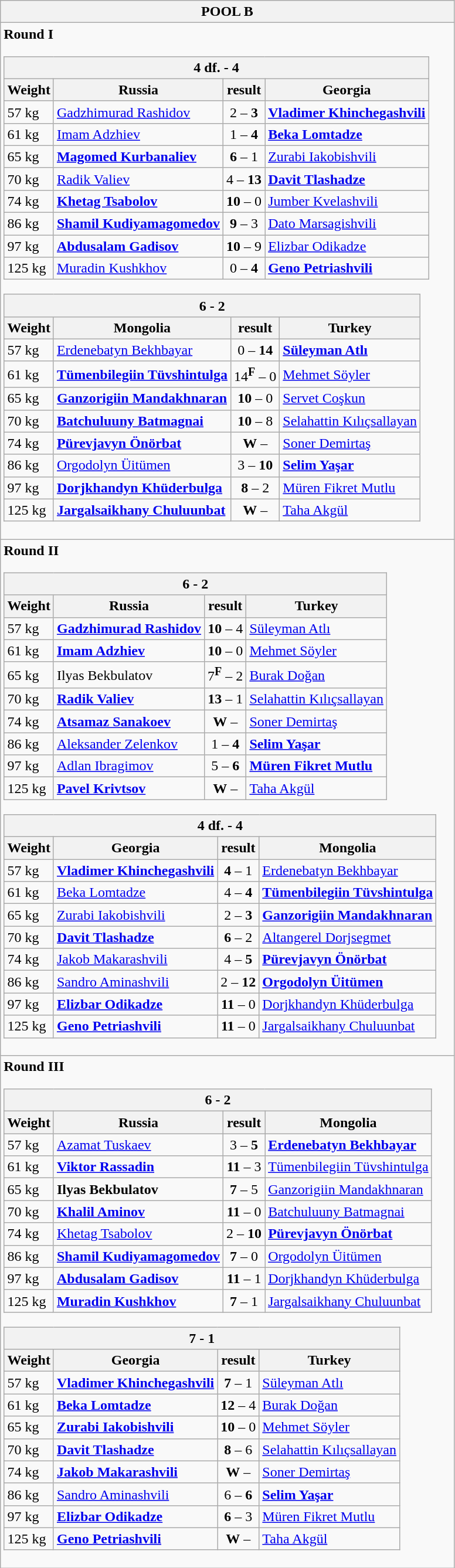<table class="wikitable outercollapse">
<tr>
<th>POOL B</th>
</tr>
<tr>
<td><strong>Round I</strong><br><table class="wikitable collapsible innercollapse">
<tr>
<th colspan=4> 4 df. - 4 </th>
</tr>
<tr>
<th>Weight</th>
<th>Russia</th>
<th>result</th>
<th>Georgia</th>
</tr>
<tr>
<td>57 kg</td>
<td><a href='#'>Gadzhimurad Rashidov</a></td>
<td align=center>2 – <strong>3</strong></td>
<td><strong><a href='#'>Vladimer Khinchegashvili</a></strong></td>
</tr>
<tr>
<td>61 kg</td>
<td><a href='#'>Imam Adzhiev</a></td>
<td align=center>1 – <strong>4</strong></td>
<td><strong><a href='#'>Beka Lomtadze</a></strong></td>
</tr>
<tr>
<td>65 kg</td>
<td><strong><a href='#'>Magomed Kurbanaliev</a> </strong></td>
<td align=center><strong>6</strong> – 1</td>
<td><a href='#'>Zurabi Iakobishvili</a></td>
</tr>
<tr>
<td>70 kg</td>
<td><a href='#'>Radik Valiev</a></td>
<td align=center>4 – <strong>13</strong></td>
<td><strong><a href='#'>Davit Tlashadze</a></strong></td>
</tr>
<tr>
<td>74 kg</td>
<td><strong><a href='#'>Khetag Tsabolov</a></strong></td>
<td align=center><strong>10</strong> – 0</td>
<td><a href='#'>Jumber Kvelashvili</a></td>
</tr>
<tr>
<td>86 kg</td>
<td><strong><a href='#'>Shamil Kudiyamagomedov</a></strong></td>
<td align=center><strong>9</strong> – 3</td>
<td><a href='#'>Dato Marsagishvili</a></td>
</tr>
<tr>
<td>97 kg</td>
<td><strong><a href='#'>Abdusalam Gadisov</a></strong></td>
<td align=center><strong>10</strong> – 9</td>
<td><a href='#'>Elizbar Odikadze</a></td>
</tr>
<tr>
<td>125 kg</td>
<td><a href='#'>Muradin Kushkhov</a></td>
<td align=center>0 – <strong>4</strong></td>
<td><strong><a href='#'>Geno Petriashvili</a></strong></td>
</tr>
</table>
<table class="wikitable collapsible innercollapse">
<tr>
<th colspan=4> 6 - 2 </th>
</tr>
<tr>
<th>Weight</th>
<th>Mongolia</th>
<th>result</th>
<th>Turkey</th>
</tr>
<tr>
<td>57 kg</td>
<td><a href='#'>Erdenebatyn Bekhbayar</a></td>
<td align=center>0 – <strong>14</strong></td>
<td><strong><a href='#'>Süleyman Atlı</a></strong></td>
</tr>
<tr>
<td>61 kg</td>
<td><strong><a href='#'>Tümenbilegiin Tüvshintulga</a></strong></td>
<td align=center>14<sup><strong>F</strong></sup> – 0</td>
<td><a href='#'>Mehmet Söyler</a></td>
</tr>
<tr>
<td>65 kg</td>
<td><strong><a href='#'>Ganzorigiin Mandakhnaran</a> </strong></td>
<td align=center><strong>10</strong> – 0</td>
<td><a href='#'>Servet Coşkun</a></td>
</tr>
<tr>
<td>70 kg</td>
<td><strong><a href='#'>Batchuluuny Batmagnai</a></strong></td>
<td align=center><strong>10</strong> – 8</td>
<td><a href='#'>Selahattin Kılıçsallayan</a></td>
</tr>
<tr>
<td>74 kg</td>
<td><strong><a href='#'>Pürevjavyn Önörbat</a></strong></td>
<td align=center><strong>W</strong> –</td>
<td><a href='#'>Soner Demirtaş</a></td>
</tr>
<tr>
<td>86 kg</td>
<td><a href='#'>Orgodolyn Üitümen</a></td>
<td align=center>3 – <strong>10</strong></td>
<td><strong><a href='#'>Selim Yaşar</a></strong></td>
</tr>
<tr>
<td>97 kg</td>
<td><strong><a href='#'>Dorjkhandyn Khüderbulga</a></strong></td>
<td align=center><strong>8</strong> – 2</td>
<td><a href='#'>Müren Fikret Mutlu</a></td>
</tr>
<tr>
<td>125 kg</td>
<td><strong><a href='#'>Jargalsaikhany Chuluunbat</a></strong></td>
<td align=center><strong>W</strong> –</td>
<td><a href='#'>Taha Akgül</a></td>
</tr>
</table>
</td>
</tr>
<tr>
<td><strong>Round II</strong><br><table class="wikitable collapsible innercollapse">
<tr>
<th colspan=4> 6 - 2 </th>
</tr>
<tr>
<th>Weight</th>
<th>Russia</th>
<th>result</th>
<th>Turkey</th>
</tr>
<tr>
<td>57 kg</td>
<td><strong><a href='#'>Gadzhimurad Rashidov</a></strong></td>
<td align=center><strong>10</strong> – 4</td>
<td><a href='#'>Süleyman Atlı</a></td>
</tr>
<tr>
<td>61 kg</td>
<td><strong><a href='#'>Imam Adzhiev</a></strong></td>
<td align=center><strong>10</strong> – 0</td>
<td><a href='#'>Mehmet Söyler</a></td>
</tr>
<tr>
<td>65 kg</td>
<td>Ilyas Bekbulatov</td>
<td align=center>7<sup><strong>F</strong></sup> – 2</td>
<td><a href='#'>Burak Doğan</a></td>
</tr>
<tr>
<td>70 kg</td>
<td><strong><a href='#'>Radik Valiev</a></strong></td>
<td align=center><strong>13</strong> – 1</td>
<td><a href='#'>Selahattin Kılıçsallayan</a></td>
</tr>
<tr>
<td>74 kg</td>
<td><strong><a href='#'>Atsamaz Sanakoev</a></strong></td>
<td align=center><strong>W</strong> –</td>
<td><a href='#'>Soner Demirtaş</a></td>
</tr>
<tr>
<td>86 kg</td>
<td><a href='#'>Aleksander Zelenkov</a></td>
<td align=center>1 – <strong>4</strong></td>
<td><strong><a href='#'>Selim Yaşar</a></strong></td>
</tr>
<tr>
<td>97 kg</td>
<td><a href='#'>Adlan Ibragimov</a></td>
<td align=center>5 – <strong>6</strong></td>
<td><strong><a href='#'>Müren Fikret Mutlu</a></strong></td>
</tr>
<tr>
<td>125 kg</td>
<td><strong><a href='#'>Pavel Krivtsov</a></strong></td>
<td align=center><strong>W</strong> –</td>
<td><a href='#'>Taha Akgül</a></td>
</tr>
</table>
<table class="wikitable collapsible innercollapse">
<tr>
<th colspan=4> 4 df. - 4 </th>
</tr>
<tr>
<th>Weight</th>
<th>Georgia</th>
<th>result</th>
<th>Mongolia</th>
</tr>
<tr>
<td>57 kg</td>
<td><strong><a href='#'>Vladimer Khinchegashvili</a></strong></td>
<td align=center><strong>4</strong> – 1</td>
<td><a href='#'>Erdenebatyn Bekhbayar</a></td>
</tr>
<tr>
<td>61 kg</td>
<td><a href='#'>Beka Lomtadze</a></td>
<td align=center>4 – <strong>4</strong></td>
<td><strong><a href='#'>Tümenbilegiin Tüvshintulga</a></strong></td>
</tr>
<tr>
<td>65 kg</td>
<td><a href='#'>Zurabi Iakobishvili</a></td>
<td align=center>2 – <strong>3</strong></td>
<td><strong><a href='#'>Ganzorigiin Mandakhnaran</a></strong></td>
</tr>
<tr>
<td>70 kg</td>
<td><strong><a href='#'>Davit Tlashadze</a></strong></td>
<td align=center><strong>6</strong> – 2</td>
<td><a href='#'>Altangerel Dorjsegmet</a></td>
</tr>
<tr>
<td>74 kg</td>
<td><a href='#'>Jakob Makarashvili</a></td>
<td align=center>4 – <strong>5</strong></td>
<td><strong><a href='#'>Pürevjavyn Önörbat</a></strong></td>
</tr>
<tr>
<td>86 kg</td>
<td><a href='#'>Sandro Aminashvili</a></td>
<td align=center>2 – <strong>12</strong></td>
<td><strong><a href='#'>Orgodolyn Üitümen</a></strong></td>
</tr>
<tr>
<td>97 kg</td>
<td><strong><a href='#'>Elizbar Odikadze</a></strong></td>
<td align=center><strong>11</strong> – 0</td>
<td><a href='#'>Dorjkhandyn Khüderbulga</a></td>
</tr>
<tr>
<td>125 kg</td>
<td><strong><a href='#'>Geno Petriashvili</a></strong></td>
<td align=center><strong>11</strong> – 0</td>
<td><a href='#'>Jargalsaikhany Chuluunbat</a></td>
</tr>
</table>
</td>
</tr>
<tr>
<td><strong>Round III</strong><br><table class="wikitable collapsible innercollapse">
<tr>
<th colspan=4> 6  - 2 </th>
</tr>
<tr>
<th>Weight</th>
<th>Russia</th>
<th>result</th>
<th>Mongolia</th>
</tr>
<tr>
<td>57 kg</td>
<td><a href='#'>Azamat Tuskaev</a></td>
<td align=center>3 – <strong>5</strong></td>
<td><strong><a href='#'>Erdenebatyn Bekhbayar</a></strong></td>
</tr>
<tr>
<td>61 kg</td>
<td><strong><a href='#'>Viktor Rassadin</a></strong></td>
<td align=center><strong>11</strong> – 3</td>
<td><a href='#'>Tümenbilegiin Tüvshintulga</a></td>
</tr>
<tr>
<td>65 kg</td>
<td><strong>Ilyas Bekbulatov </strong></td>
<td align=center><strong>7</strong> – 5</td>
<td><a href='#'>Ganzorigiin Mandakhnaran</a></td>
</tr>
<tr>
<td>70 kg</td>
<td><strong><a href='#'>Khalil Aminov</a></strong></td>
<td align=center><strong>11</strong> – 0</td>
<td><a href='#'>Batchuluuny Batmagnai</a></td>
</tr>
<tr>
<td>74 kg</td>
<td><a href='#'>Khetag Tsabolov</a></td>
<td align=center>2 – <strong>10</strong></td>
<td><strong><a href='#'>Pürevjavyn Önörbat</a></strong></td>
</tr>
<tr>
<td>86 kg</td>
<td><strong><a href='#'>Shamil Kudiyamagomedov</a></strong></td>
<td align=center><strong>7</strong> – 0</td>
<td><a href='#'>Orgodolyn Üitümen</a></td>
</tr>
<tr>
<td>97 kg</td>
<td><strong><a href='#'>Abdusalam Gadisov</a></strong></td>
<td align=center><strong>11</strong> – 1</td>
<td><a href='#'>Dorjkhandyn Khüderbulga</a></td>
</tr>
<tr>
<td>125 kg</td>
<td><strong><a href='#'>Muradin Kushkhov</a></strong></td>
<td align=center><strong>7</strong> – 1</td>
<td><a href='#'>Jargalsaikhany Chuluunbat</a></td>
</tr>
</table>
<table class="wikitable collapsible innercollapse">
<tr>
<th colspan=4> 7 - 1 </th>
</tr>
<tr>
<th>Weight</th>
<th>Georgia</th>
<th>result</th>
<th>Turkey</th>
</tr>
<tr>
<td>57 kg</td>
<td><strong><a href='#'>Vladimer Khinchegashvili</a></strong></td>
<td align=center><strong>7</strong> – 1</td>
<td><a href='#'>Süleyman Atlı</a></td>
</tr>
<tr>
<td>61 kg</td>
<td><strong><a href='#'>Beka Lomtadze</a></strong></td>
<td align=center><strong>12</strong> – 4</td>
<td><a href='#'>Burak Doğan</a></td>
</tr>
<tr>
<td>65 kg</td>
<td><strong><a href='#'>Zurabi Iakobishvili</a> </strong></td>
<td align=center><strong>10</strong> – 0</td>
<td><a href='#'>Mehmet Söyler</a></td>
</tr>
<tr>
<td>70 kg</td>
<td><strong><a href='#'>Davit Tlashadze</a></strong></td>
<td align=center><strong>8</strong> – 6</td>
<td><a href='#'>Selahattin Kılıçsallayan</a></td>
</tr>
<tr>
<td>74 kg</td>
<td><strong><a href='#'>Jakob Makarashvili</a></strong></td>
<td align=center><strong>W</strong> –</td>
<td><a href='#'>Soner Demirtaş</a></td>
</tr>
<tr>
<td>86 kg</td>
<td><a href='#'>Sandro Aminashvili</a></td>
<td align=center>6 – <strong>6</strong></td>
<td><strong><a href='#'>Selim Yaşar</a></strong></td>
</tr>
<tr>
<td>97 kg</td>
<td><strong><a href='#'>Elizbar Odikadze</a></strong></td>
<td align=center><strong>6</strong> – 3</td>
<td><a href='#'>Müren Fikret Mutlu</a></td>
</tr>
<tr>
<td>125 kg</td>
<td><strong><a href='#'>Geno Petriashvili</a></strong></td>
<td align=center><strong>W</strong> –</td>
<td><a href='#'>Taha Akgül</a></td>
</tr>
</table>
</td>
</tr>
</table>
